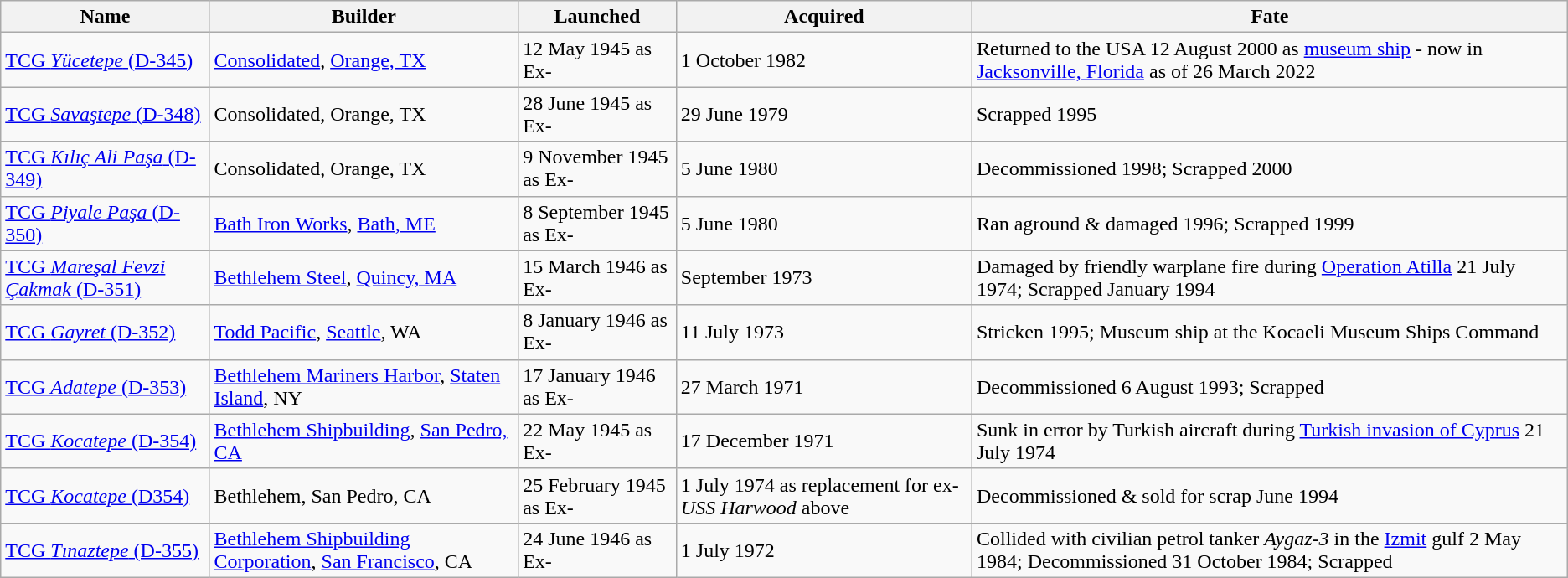<table class="wikitable">
<tr>
<th>Name</th>
<th>Builder</th>
<th>Launched</th>
<th>Acquired</th>
<th>Fate</th>
</tr>
<tr>
<td><a href='#'>TCG <em>Yücetepe</em> (D-345)</a></td>
<td> <a href='#'>Consolidated</a>, <a href='#'>Orange, TX</a></td>
<td>12 May 1945 as Ex-</td>
<td>1 October 1982</td>
<td>Returned to the USA 12 August 2000 as <a href='#'>museum ship</a> - now in <a href='#'>Jacksonville, Florida</a> as of 26 March 2022</td>
</tr>
<tr>
<td><a href='#'>TCG <em>Savaştepe</em> (D-348)</a></td>
<td> Consolidated, Orange, TX</td>
<td>28 June 1945 as Ex-</td>
<td>29 June 1979</td>
<td>Scrapped 1995</td>
</tr>
<tr>
<td><a href='#'>TCG <em>Kılıç Ali Paşa</em> (D-349)</a></td>
<td> Consolidated, Orange, TX</td>
<td>9 November 1945 as Ex-</td>
<td>5 June 1980</td>
<td>Decommissioned 1998; Scrapped 2000</td>
</tr>
<tr>
<td><a href='#'>TCG <em>Piyale Paşa</em> (D-350)</a></td>
<td> <a href='#'>Bath Iron Works</a>, <a href='#'>Bath, ME</a></td>
<td>8 September 1945 as Ex-</td>
<td>5 June 1980</td>
<td>Ran aground & damaged 1996; Scrapped 1999</td>
</tr>
<tr>
<td><a href='#'>TCG <em>Mareşal Fevzi Çakmak</em> (D-351)</a></td>
<td> <a href='#'>Bethlehem Steel</a>, <a href='#'>Quincy, MA</a></td>
<td>15 March 1946 as Ex-</td>
<td>September 1973</td>
<td>Damaged by friendly warplane fire during <a href='#'>Operation Atilla</a> 21 July 1974; Scrapped January 1994</td>
</tr>
<tr>
<td><a href='#'>TCG <em>Gayret</em> (D-352)</a></td>
<td> <a href='#'>Todd Pacific</a>, <a href='#'>Seattle</a>, WA</td>
<td>8 January 1946 as Ex-</td>
<td>11 July 1973</td>
<td>Stricken 1995; Museum ship at the Kocaeli Museum Ships Command</td>
</tr>
<tr>
<td><a href='#'>TCG <em>Adatepe</em> (D-353)</a></td>
<td> <a href='#'>Bethlehem Mariners Harbor</a>, <a href='#'>Staten Island</a>, NY</td>
<td>17 January 1946 as Ex-</td>
<td>27 March 1971</td>
<td>Decommissioned 6 August 1993; Scrapped</td>
</tr>
<tr>
<td><a href='#'>TCG <em>Kocatepe</em> (D-354)</a></td>
<td> <a href='#'>Bethlehem Shipbuilding</a>, <a href='#'>San Pedro, CA</a></td>
<td>22 May 1945 as Ex-</td>
<td>17 December 1971</td>
<td>Sunk in error by Turkish aircraft during <a href='#'>Turkish invasion of Cyprus</a> 21 July 1974</td>
</tr>
<tr>
<td><a href='#'>TCG <em>Kocatepe</em> (D354)</a></td>
<td> Bethlehem, San Pedro, CA</td>
<td>25 February 1945 as Ex-</td>
<td>1 July 1974 as replacement for ex-<em>USS Harwood</em> above</td>
<td>Decommissioned & sold for scrap June 1994</td>
</tr>
<tr>
<td><a href='#'>TCG <em>Tınaztepe</em> (D-355)</a></td>
<td> <a href='#'>Bethlehem Shipbuilding Corporation</a>, <a href='#'>San Francisco</a>, CA</td>
<td>24 June 1946 as Ex-</td>
<td>1 July 1972</td>
<td>Collided with civilian petrol tanker <em>Aygaz-3</em> in the <a href='#'>Izmit</a> gulf 2 May 1984; Decommissioned 31 October 1984; Scrapped</td>
</tr>
</table>
